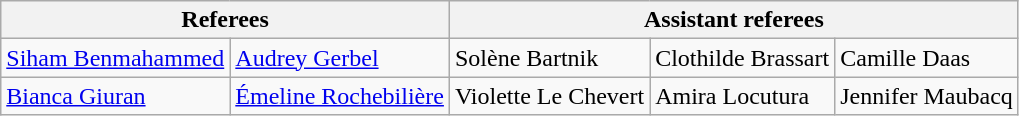<table class="wikitable">
<tr>
<th colspan=2>Referees</th>
<th colspan=3>Assistant referees</th>
</tr>
<tr>
<td> <a href='#'>Siham Benmahammed</a></td>
<td> <a href='#'>Audrey Gerbel</a></td>
<td> Solène Bartnik</td>
<td> Clothilde Brassart</td>
<td> Camille Daas</td>
</tr>
<tr>
<td> <a href='#'>Bianca Giuran</a></td>
<td> <a href='#'>Émeline Rochebilière</a></td>
<td> Violette Le Chevert</td>
<td> Amira Locutura</td>
<td> Jennifer Maubacq</td>
</tr>
</table>
